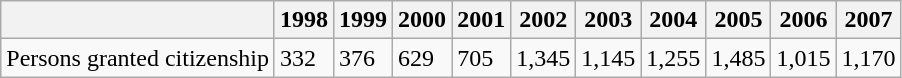<table class="wikitable" border="1">
<tr>
<th></th>
<th>1998</th>
<th>1999</th>
<th>2000</th>
<th>2001</th>
<th>2002</th>
<th>2003</th>
<th>2004</th>
<th>2005</th>
<th>2006</th>
<th>2007</th>
</tr>
<tr>
<td>Persons granted citizenship</td>
<td>332</td>
<td>376</td>
<td>629</td>
<td>705</td>
<td>1,345</td>
<td>1,145</td>
<td>1,255</td>
<td>1,485</td>
<td>1,015</td>
<td>1,170</td>
</tr>
</table>
